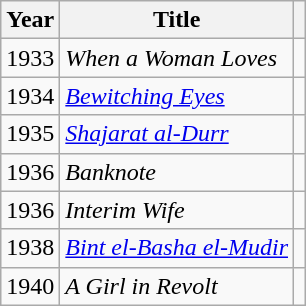<table class="wikitable">
<tr>
<th>Year</th>
<th>Title</th>
<th scope="col" class="unsortable"></th>
</tr>
<tr>
<td>1933</td>
<td><em>When a Woman Loves</em></td>
<td></td>
</tr>
<tr>
<td>1934</td>
<td><em><a href='#'>Bewitching Eyes</a></em></td>
<td></td>
</tr>
<tr>
<td>1935</td>
<td><em><a href='#'>Shajarat al-Durr</a></em></td>
<td></td>
</tr>
<tr>
<td>1936</td>
<td><em>Banknote</em></td>
<td></td>
</tr>
<tr>
<td>1936</td>
<td><em>Interim Wife</em></td>
<td></td>
</tr>
<tr>
<td>1938</td>
<td><em><a href='#'>Bint el-Basha el-Mudir</a></em></td>
<td></td>
</tr>
<tr>
<td>1940</td>
<td><em>A Girl in Revolt</em></td>
<td></td>
</tr>
</table>
